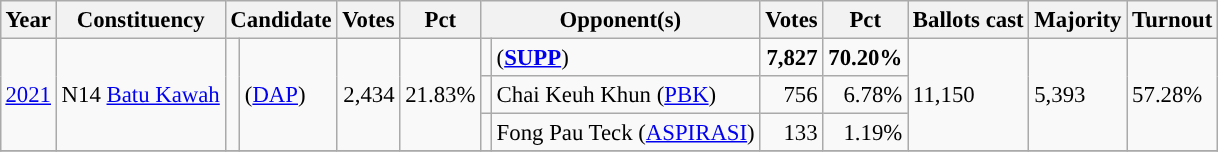<table class="wikitable" style="margin:0.5em ; font-size:95%">
<tr>
<th>Year</th>
<th>Constituency</th>
<th colspan="2">Candidate</th>
<th>Votes</th>
<th>Pct</th>
<th colspan="2">Opponent(s)</th>
<th>Votes</th>
<th>Pct</th>
<th>Ballots cast</th>
<th>Majority</th>
<th>Turnout</th>
</tr>
<tr>
<td rowspan="3"><a href='#'>2021</a></td>
<td rowspan="3">N14 <a href='#'>Batu Kawah</a></td>
<td rowspan="3" ></td>
<td rowspan="3"> (<a href='#'>DAP</a>)</td>
<td rowspan="3" style="text-align:right;">2,434</td>
<td rowspan="3" style="text-align:right;">21.83%</td>
<td></td>
<td> (<a href='#'><strong>SUPP</strong></a>)</td>
<td style="text-align:right;"><strong>7,827</strong></td>
<td style="text-align:right;"><strong>70.20%</strong></td>
<td rowspan="3" style="text-align:left;">11,150</td>
<td rowspan="3" style="text-align:left;">5,393</td>
<td rowspan="3" style="text-align:left;">57.28%</td>
</tr>
<tr>
<td style="background:"></td>
<td>Chai Keuh Khun (<a href='#'>PBK</a>)</td>
<td style="text-align:right;">756</td>
<td style="text-align:right;">6.78%</td>
</tr>
<tr>
<td style="background:"></td>
<td>Fong Pau Teck (<a href='#'>ASPIRASI</a>)</td>
<td style="text-align:right;">133</td>
<td style="text-align:right;">1.19%</td>
</tr>
<tr>
</tr>
</table>
